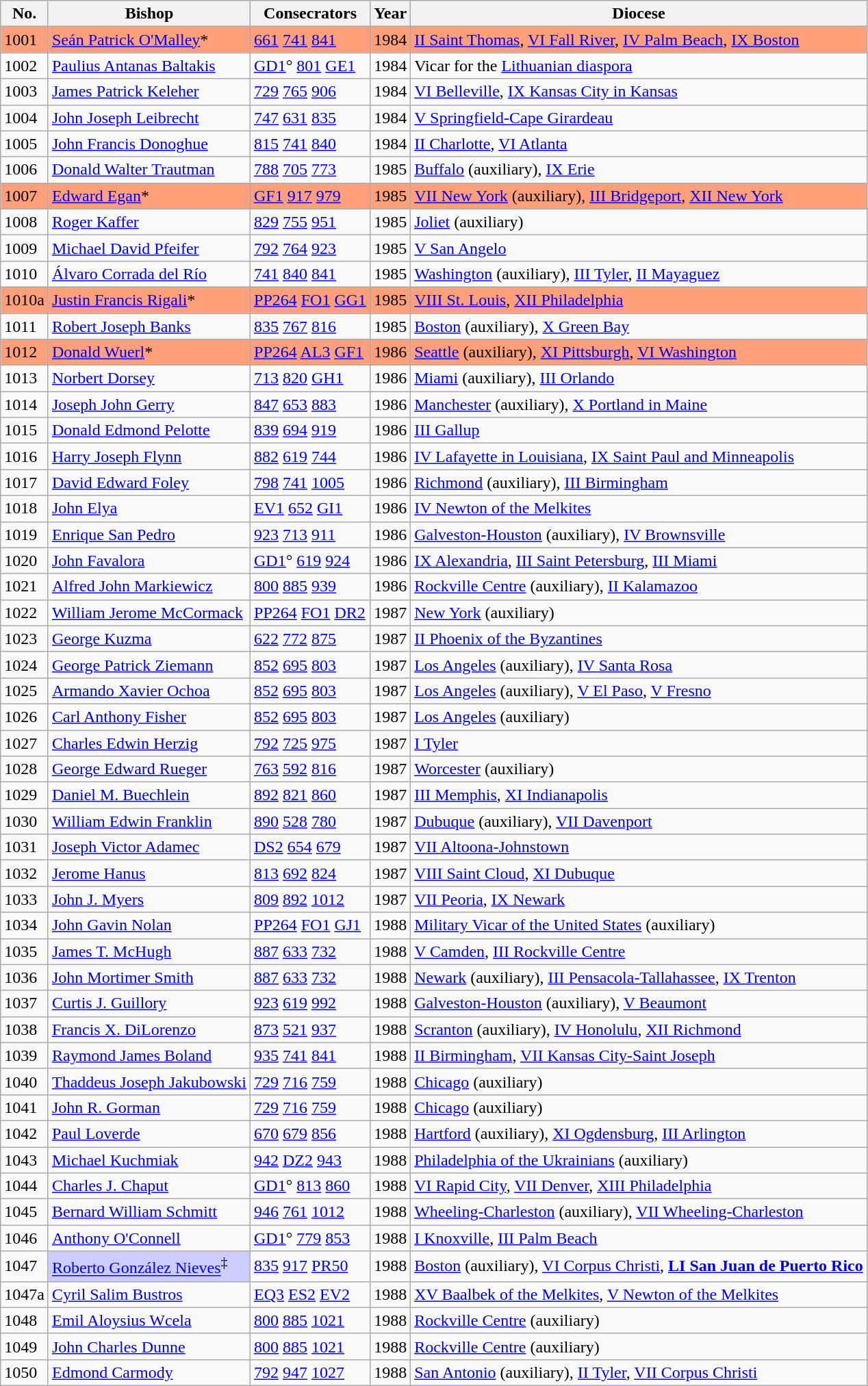<table class="wikitable">
<tr>
<th>No.</th>
<th>Bishop</th>
<th>Consecrators</th>
<th>Year</th>
<th>Diocese</th>
</tr>
<tr bgcolor="#FFA07A">
<td>1001</td>
<td><a href='#'>Seán Patrick O'Malley</a>*</td>
<td><a href='#'>661</a> <a href='#'>741</a> <a href='#'>841</a></td>
<td>1984</td>
<td><a href='#'>II Saint Thomas</a>, <a href='#'>VI Fall River</a>, <a href='#'>IV Palm Beach</a>, <a href='#'>IX Boston</a></td>
</tr>
<tr>
<td>1002</td>
<td><a href='#'>Paulius Antanas Baltakis</a></td>
<td><a href='#'>GD1</a>° <a href='#'>801</a> <a href='#'>GE1</a></td>
<td>1984</td>
<td>Vicar for the <a href='#'>Lithuanian diaspora</a></td>
</tr>
<tr>
<td>1003</td>
<td><a href='#'>James Patrick Keleher</a></td>
<td><a href='#'>729</a> <a href='#'>765</a> <a href='#'>906</a></td>
<td>1984</td>
<td><a href='#'>VI Belleville</a>, <a href='#'>IX Kansas City in Kansas</a></td>
</tr>
<tr>
<td>1004</td>
<td><a href='#'>John Joseph Leibrecht</a></td>
<td><a href='#'>747</a> <a href='#'>631</a> <a href='#'>835</a></td>
<td>1984</td>
<td><a href='#'>V Springfield-Cape Girardeau</a></td>
</tr>
<tr>
<td>1005</td>
<td><a href='#'>John Francis Donoghue</a></td>
<td><a href='#'>815</a> <a href='#'>741</a> <a href='#'>840</a></td>
<td>1984</td>
<td><a href='#'>II Charlotte</a>, <a href='#'>VI Atlanta</a></td>
</tr>
<tr>
<td>1006</td>
<td><a href='#'>Donald Walter Trautman</a></td>
<td><a href='#'>788</a> <a href='#'>705</a> <a href='#'>773</a></td>
<td>1985</td>
<td><a href='#'>Buffalo</a> (auxiliary), <a href='#'>IX Erie</a></td>
</tr>
<tr bgcolor="#FFA07A">
<td>1007</td>
<td><a href='#'>Edward Egan</a>*</td>
<td><a href='#'>GF1</a> <a href='#'>917</a> <a href='#'>979</a></td>
<td>1985</td>
<td><a href='#'>VII New York</a> (auxiliary), <a href='#'>III Bridgeport</a>, <a href='#'>XII New York</a></td>
</tr>
<tr>
<td>1008</td>
<td><a href='#'>Roger Kaffer</a></td>
<td><a href='#'>829</a> <a href='#'>755</a> <a href='#'>951</a></td>
<td>1985</td>
<td><a href='#'>Joliet</a> (auxiliary)</td>
</tr>
<tr>
<td>1009</td>
<td><a href='#'>Michael David Pfeifer</a></td>
<td><a href='#'>792</a> <a href='#'>764</a> <a href='#'>923</a></td>
<td>1985</td>
<td><a href='#'>V San Angelo</a></td>
</tr>
<tr>
<td>1010</td>
<td><a href='#'>Álvaro Corrada del Río</a></td>
<td><a href='#'>741</a> <a href='#'>840</a> <a href='#'>841</a></td>
<td>1985</td>
<td><a href='#'>Washington</a> (auxiliary), <a href='#'>III Tyler</a>, <a href='#'>II Mayaguez</a></td>
</tr>
<tr bgcolor="#FFA07A">
<td>1010a</td>
<td><a href='#'>Justin Francis Rigali</a>*</td>
<td><a href='#'>PP264</a> <a href='#'>FO1</a> <a href='#'>GG1</a></td>
<td>1985</td>
<td><a href='#'>VIII St. Louis</a>, <a href='#'>XII Philadelphia</a></td>
</tr>
<tr>
<td>1011</td>
<td><a href='#'>Robert Joseph Banks</a></td>
<td><a href='#'>835</a> <a href='#'>767</a> <a href='#'>816</a></td>
<td>1985</td>
<td><a href='#'>Boston</a> (auxiliary), <a href='#'>X Green Bay</a></td>
</tr>
<tr bgcolor="#FFA07A">
<td>1012</td>
<td><a href='#'>Donald Wuerl</a>*</td>
<td><a href='#'>PP264</a> <a href='#'>AL3</a> <a href='#'>GF1</a></td>
<td>1986</td>
<td><a href='#'>Seattle</a> (auxiliary), <a href='#'>XI Pittsburgh</a>, <a href='#'>VI Washington</a></td>
</tr>
<tr>
<td>1013</td>
<td><a href='#'>Norbert Dorsey</a></td>
<td><a href='#'>713</a> <a href='#'>820</a> <a href='#'>GH1</a></td>
<td>1986</td>
<td><a href='#'>Miami</a> (auxiliary), <a href='#'>III Orlando</a></td>
</tr>
<tr>
<td>1014</td>
<td><a href='#'>Joseph John Gerry</a></td>
<td><a href='#'>847</a> <a href='#'>653</a> <a href='#'>883</a></td>
<td>1986</td>
<td><a href='#'>Manchester</a> (auxiliary), <a href='#'>X Portland in Maine</a></td>
</tr>
<tr>
<td>1015</td>
<td><a href='#'>Donald Edmond Pelotte</a></td>
<td><a href='#'>839</a> <a href='#'>694</a> <a href='#'>919</a></td>
<td>1986</td>
<td><a href='#'>III Gallup</a></td>
</tr>
<tr>
<td>1016</td>
<td><a href='#'>Harry Joseph Flynn</a></td>
<td><a href='#'>882</a> <a href='#'>619</a> <a href='#'>744</a></td>
<td>1986</td>
<td><a href='#'>IV Lafayette in Louisiana</a>, <a href='#'>IX Saint Paul and Minneapolis</a></td>
</tr>
<tr>
<td>1017</td>
<td><a href='#'>David Edward Foley</a></td>
<td><a href='#'>798</a> <a href='#'>741</a> <a href='#'>1005</a></td>
<td>1986</td>
<td><a href='#'>Richmond</a> (auxiliary), <a href='#'>III Birmingham</a></td>
</tr>
<tr>
<td>1018</td>
<td><a href='#'>John Elya</a></td>
<td><a href='#'>EV1</a> <a href='#'>652</a> <a href='#'>GI1</a></td>
<td>1986</td>
<td><a href='#'>IV Newton of the Melkites</a></td>
</tr>
<tr>
<td>1019</td>
<td><a href='#'>Enrique San Pedro</a></td>
<td><a href='#'>923</a> <a href='#'>713</a> <a href='#'>911</a></td>
<td>1986</td>
<td><a href='#'>Galveston-Houston</a> (auxiliary), <a href='#'>IV Brownsville</a></td>
</tr>
<tr>
<td>1020</td>
<td><a href='#'>John Favalora</a></td>
<td><a href='#'>GD1</a>° <a href='#'>619</a> <a href='#'>924</a></td>
<td>1986</td>
<td><a href='#'>IX Alexandria</a>, <a href='#'>III Saint Petersburg</a>, <a href='#'>III Miami</a></td>
</tr>
<tr>
<td>1021</td>
<td><a href='#'>Alfred John Markiewicz</a></td>
<td><a href='#'>800</a> <a href='#'>885</a> <a href='#'>939</a></td>
<td>1986</td>
<td><a href='#'>Rockville Centre</a> (auxiliary), <a href='#'>II Kalamazoo</a></td>
</tr>
<tr>
<td>1022</td>
<td><a href='#'>William Jerome McCormack</a></td>
<td><a href='#'>PP264</a> <a href='#'>FO1</a> <a href='#'>DR2</a></td>
<td>1987</td>
<td><a href='#'>New York</a> (auxiliary)</td>
</tr>
<tr>
<td>1023</td>
<td><a href='#'>George Kuzma</a></td>
<td><a href='#'>622</a> <a href='#'>772</a> <a href='#'>875</a></td>
<td>1987</td>
<td><a href='#'>II Phoenix of the Byzantines</a></td>
</tr>
<tr>
<td>1024</td>
<td><a href='#'>George Patrick Ziemann</a></td>
<td><a href='#'>852</a> <a href='#'>695</a> <a href='#'>803</a></td>
<td>1987</td>
<td><a href='#'>Los Angeles</a> (auxiliary), <a href='#'>IV Santa Rosa</a></td>
</tr>
<tr>
<td>1025</td>
<td><a href='#'>Armando Xavier Ochoa</a></td>
<td><a href='#'>852</a> <a href='#'>695</a> <a href='#'>803</a></td>
<td>1987</td>
<td><a href='#'>Los Angeles</a> (auxiliary), <a href='#'>V El Paso</a>, <a href='#'>V Fresno</a></td>
</tr>
<tr>
<td>1026</td>
<td><a href='#'>Carl Anthony Fisher</a></td>
<td><a href='#'>852</a> <a href='#'>695</a> <a href='#'>803</a></td>
<td>1987</td>
<td><a href='#'>Los Angeles</a> (auxiliary)</td>
</tr>
<tr>
<td>1027</td>
<td><a href='#'>Charles Edwin Herzig</a></td>
<td><a href='#'>792</a> <a href='#'>725</a> <a href='#'>975</a></td>
<td>1987</td>
<td><a href='#'>I Tyler</a></td>
</tr>
<tr>
<td>1028</td>
<td><a href='#'>George Edward Rueger</a></td>
<td><a href='#'>763</a> <a href='#'>592</a> <a href='#'>816</a></td>
<td>1987</td>
<td><a href='#'>Worcester</a> (auxiliary)</td>
</tr>
<tr>
<td>1029</td>
<td><a href='#'>Daniel M. Buechlein</a></td>
<td><a href='#'>892</a> <a href='#'>821</a> <a href='#'>860</a></td>
<td>1987</td>
<td><a href='#'>III Memphis</a>, <a href='#'>XI Indianapolis</a></td>
</tr>
<tr>
<td>1030</td>
<td><a href='#'>William Edwin Franklin</a></td>
<td><a href='#'>890</a> <a href='#'>528</a> <a href='#'>780</a></td>
<td>1987</td>
<td><a href='#'>Dubuque</a> (auxiliary), <a href='#'>VII Davenport</a></td>
</tr>
<tr>
<td>1031</td>
<td><a href='#'>Joseph Victor Adamec</a></td>
<td><a href='#'>DS2</a> <a href='#'>654</a> <a href='#'>679</a></td>
<td>1987</td>
<td><a href='#'>VII Altoona-Johnstown</a></td>
</tr>
<tr>
<td>1032</td>
<td><a href='#'>Jerome Hanus</a></td>
<td><a href='#'>813</a> <a href='#'>692</a> <a href='#'>824</a></td>
<td>1987</td>
<td><a href='#'>VIII Saint Cloud</a>, <a href='#'>XI Dubuque</a></td>
</tr>
<tr>
<td>1033</td>
<td><a href='#'>John J. Myers</a></td>
<td><a href='#'>809</a> <a href='#'>892</a> <a href='#'>1012</a></td>
<td>1987</td>
<td><a href='#'>VII Peoria</a>, <a href='#'>IX Newark</a></td>
</tr>
<tr>
<td>1034</td>
<td><a href='#'>John Gavin Nolan</a></td>
<td><a href='#'>PP264</a> <a href='#'>FO1</a> <a href='#'>GJ1</a></td>
<td>1988</td>
<td><a href='#'>Military Vicar of the United States</a> (auxiliary)</td>
</tr>
<tr>
<td>1035</td>
<td><a href='#'>James T. McHugh</a></td>
<td><a href='#'>887</a> <a href='#'>633</a> <a href='#'>732</a></td>
<td>1988</td>
<td><a href='#'>V Camden</a>, <a href='#'>III Rockville Centre</a></td>
</tr>
<tr>
<td>1036</td>
<td><a href='#'>John Mortimer Smith</a></td>
<td><a href='#'>887</a> <a href='#'>633</a> <a href='#'>732</a></td>
<td>1988</td>
<td><a href='#'>Newark</a> (auxiliary), <a href='#'>III Pensacola-Tallahassee</a>, <a href='#'>IX Trenton</a></td>
</tr>
<tr>
<td>1037</td>
<td><a href='#'>Curtis J. Guillory</a></td>
<td><a href='#'>923</a> <a href='#'>619</a> <a href='#'>992</a></td>
<td>1988</td>
<td><a href='#'>Galveston-Houston</a> (auxiliary), <a href='#'>V Beaumont</a></td>
</tr>
<tr>
<td>1038</td>
<td><a href='#'>Francis X. DiLorenzo</a></td>
<td><a href='#'>873</a> <a href='#'>521</a> <a href='#'>937</a></td>
<td>1988</td>
<td><a href='#'>Scranton</a> (auxiliary), <a href='#'>IV Honolulu</a>, <a href='#'>XII Richmond</a></td>
</tr>
<tr>
<td>1039</td>
<td><a href='#'>Raymond James Boland</a></td>
<td><a href='#'>935</a> <a href='#'>741</a> <a href='#'>841</a></td>
<td>1988</td>
<td><a href='#'>II Birmingham</a>, <a href='#'>VII Kansas City-Saint Joseph</a></td>
</tr>
<tr>
<td>1040</td>
<td><a href='#'>Thaddeus Joseph Jakubowski</a></td>
<td><a href='#'>729</a> <a href='#'>716</a> <a href='#'>759</a></td>
<td>1988</td>
<td><a href='#'>Chicago</a> (auxiliary)</td>
</tr>
<tr>
<td>1041</td>
<td><a href='#'>John R. Gorman</a></td>
<td><a href='#'>729</a> <a href='#'>716</a> <a href='#'>759</a></td>
<td>1988</td>
<td><a href='#'>Chicago</a> (auxiliary)</td>
</tr>
<tr>
<td>1042</td>
<td><a href='#'>Paul Loverde</a></td>
<td><a href='#'>670</a> <a href='#'>679</a> <a href='#'>856</a></td>
<td>1988</td>
<td><a href='#'>Hartford</a> (auxiliary), <a href='#'>XI Ogdensburg</a>, <a href='#'>III Arlington</a></td>
</tr>
<tr>
<td>1043</td>
<td><a href='#'>Michael Kuchmiak</a></td>
<td><a href='#'>942</a> <a href='#'>DZ2</a> <a href='#'>943</a></td>
<td>1988</td>
<td><a href='#'>Philadelphia of the Ukrainians</a> (auxiliary)</td>
</tr>
<tr>
<td>1044</td>
<td><a href='#'>Charles J. Chaput</a></td>
<td><a href='#'>GD1</a>° <a href='#'>813</a> <a href='#'>860</a></td>
<td>1988</td>
<td><a href='#'>VI Rapid City</a>, <a href='#'>VII Denver</a>, <a href='#'>XIII Philadelphia</a></td>
</tr>
<tr>
<td>1045</td>
<td><a href='#'>Bernard William Schmitt</a></td>
<td><a href='#'>946</a> <a href='#'>761</a> <a href='#'>1012</a></td>
<td>1988</td>
<td><a href='#'>Wheeling-Charleston</a> (auxiliary), <a href='#'>VII Wheeling-Charleston</a></td>
</tr>
<tr>
<td>1046</td>
<td><a href='#'>Anthony O'Connell</a></td>
<td><a href='#'>GD1</a>° <a href='#'>779</a> <a href='#'>853</a></td>
<td>1988</td>
<td><a href='#'>I Knoxville</a>, <a href='#'>III Palm Beach</a></td>
</tr>
<tr>
<td>1047</td>
<td bgcolor="ccccff"><a href='#'>Roberto González Nieves</a><sup>‡</sup></td>
<td><a href='#'>835</a> <a href='#'>917</a> <a href='#'>PR50</a></td>
<td>1988</td>
<td><a href='#'>Boston</a> (auxiliary), <a href='#'>VI Corpus Christi</a>, <strong><a href='#'>LI San Juan de Puerto Rico</a></strong></td>
</tr>
<tr>
<td>1047a</td>
<td><a href='#'>Cyril Salim Bustros</a></td>
<td><a href='#'>EQ3</a> <a href='#'>ES2</a> <a href='#'>EV2</a></td>
<td>1988</td>
<td><a href='#'>XV Baalbek of the Melkites</a>, <a href='#'>V Newton of the Melkites</a></td>
</tr>
<tr>
<td>1048</td>
<td><a href='#'>Emil Aloysius Wcela</a></td>
<td><a href='#'>800</a> <a href='#'>885</a> <a href='#'>1021</a></td>
<td>1988</td>
<td><a href='#'>Rockville Centre</a> (auxiliary)</td>
</tr>
<tr>
<td>1049</td>
<td><a href='#'>John Charles Dunne</a></td>
<td><a href='#'>800</a> <a href='#'>885</a> <a href='#'>1021</a></td>
<td>1988</td>
<td><a href='#'>Rockville Centre</a> (auxiliary)</td>
</tr>
<tr>
<td>1050</td>
<td><a href='#'>Edmond Carmody</a></td>
<td><a href='#'>792</a> <a href='#'>947</a> <a href='#'>1027</a></td>
<td>1988</td>
<td><a href='#'>San Antonio</a> (auxiliary), <a href='#'>II Tyler</a>, <a href='#'>VII Corpus Christi</a></td>
</tr>
</table>
